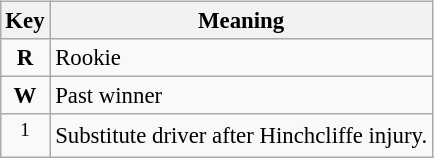<table align="right" class="wikitable" style="font-size: 95%;">
<tr>
<th>Key</th>
<th>Meaning</th>
</tr>
<tr>
<td align="center"><strong><span>R</span></strong></td>
<td>Rookie</td>
</tr>
<tr>
<td align="center"><strong><span>W</span></strong></td>
<td>Past winner</td>
</tr>
<tr>
<td align="center"><sup>1</sup></td>
<td>Substitute driver after Hinchcliffe injury.</td>
</tr>
</table>
